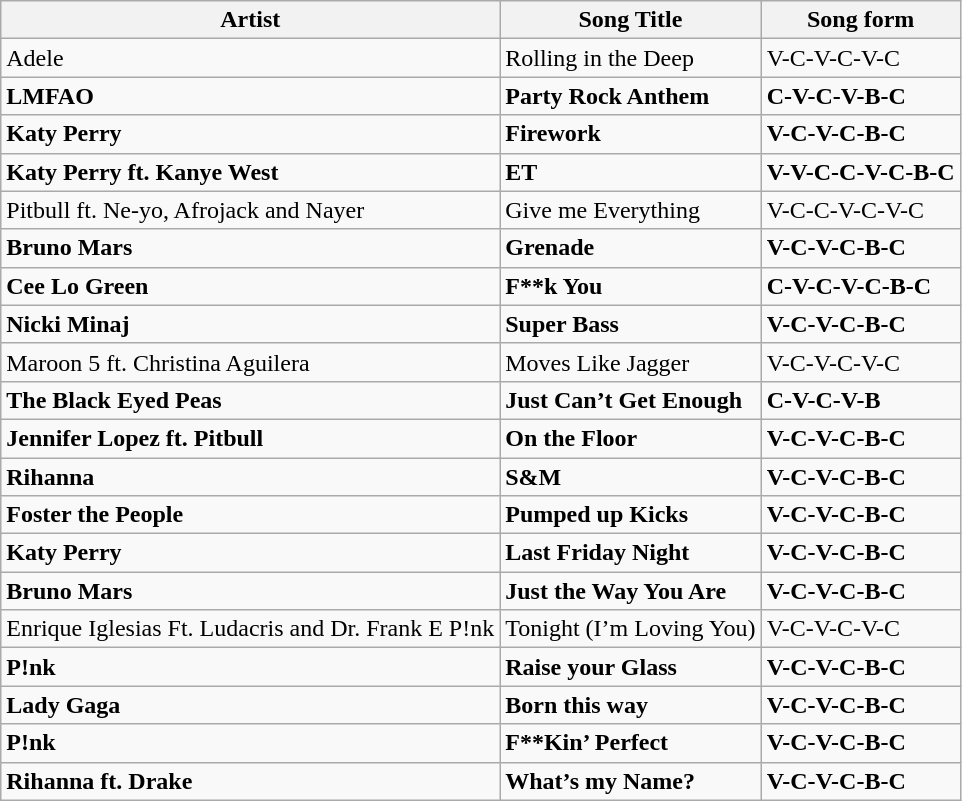<table class="wikitable">
<tr>
<th>Artist</th>
<th>Song Title</th>
<th>Song form</th>
</tr>
<tr>
<td>Adele</td>
<td>Rolling in the Deep</td>
<td>V-C-V-C-V-C</td>
</tr>
<tr>
<td><strong>LMFAO</strong></td>
<td><strong>Party Rock Anthem</strong></td>
<td><strong>C-V-C-V-B-C</strong></td>
</tr>
<tr>
<td><strong>Katy Perry</strong></td>
<td><strong>Firework</strong></td>
<td><strong>V-C-V-C-B-C</strong></td>
</tr>
<tr>
<td><strong>Katy Perry ft. Kanye West</strong></td>
<td><strong>ET</strong></td>
<td><strong>V-V-C-C-V-C-B-C</strong></td>
</tr>
<tr>
<td>Pitbull ft. Ne-yo, Afrojack and Nayer</td>
<td>Give me Everything</td>
<td>V-C-C-V-C-V-C</td>
</tr>
<tr>
<td><strong>Bruno Mars</strong></td>
<td><strong>Grenade</strong></td>
<td><strong>V-C-V-C-B-C</strong></td>
</tr>
<tr>
<td><strong>Cee Lo Green</strong></td>
<td><strong>F**k You</strong></td>
<td><strong>C-V-C-V-C-B-C</strong></td>
</tr>
<tr>
<td><strong>Nicki Minaj</strong></td>
<td><strong>Super Bass</strong></td>
<td><strong>V-C-V-C-B-C</strong></td>
</tr>
<tr>
<td>Maroon 5 ft. Christina Aguilera</td>
<td>Moves Like Jagger</td>
<td>V-C-V-C-V-C</td>
</tr>
<tr>
<td><strong>The Black Eyed Peas</strong></td>
<td><strong>Just Can’t Get Enough</strong></td>
<td><strong>C-V-C-V-B</strong></td>
</tr>
<tr>
<td><strong>Jennifer Lopez ft. Pitbull</strong></td>
<td><strong>On the Floor</strong></td>
<td><strong>V-C-V-C-B-C</strong></td>
</tr>
<tr>
<td><strong>Rihanna</strong></td>
<td><strong>S&M</strong></td>
<td><strong>V-C-V-C-B-C</strong></td>
</tr>
<tr>
<td><strong>Foster the People</strong></td>
<td><strong>Pumped up Kicks</strong></td>
<td><strong>V-C-V-C-B-C</strong></td>
</tr>
<tr>
<td><strong>Katy Perry</strong></td>
<td><strong>Last Friday Night</strong></td>
<td><strong>V-C-V-C-B-C</strong></td>
</tr>
<tr>
<td><strong>Bruno Mars</strong></td>
<td><strong>Just the Way You Are</strong></td>
<td><strong>V-C-V-C-B-C</strong></td>
</tr>
<tr>
<td>Enrique Iglesias Ft. Ludacris and Dr. Frank E P!nk</td>
<td>Tonight (I’m Loving You)</td>
<td>V-C-V-C-V-C</td>
</tr>
<tr>
<td><strong>P!nk</strong></td>
<td><strong>Raise your Glass</strong></td>
<td><strong>V-C-V-C-B-C</strong></td>
</tr>
<tr>
<td><strong>Lady Gaga</strong></td>
<td><strong>Born this way</strong></td>
<td><strong>V-C-V-C-B-C</strong></td>
</tr>
<tr>
<td><strong>P!nk</strong></td>
<td><strong>F**Kin’ Perfect</strong></td>
<td><strong>V-C-V-C-B-C</strong></td>
</tr>
<tr>
<td><strong>Rihanna ft. Drake</strong></td>
<td><strong>What’s my Name?</strong></td>
<td><strong>V-C-V-C-B-C</strong></td>
</tr>
</table>
